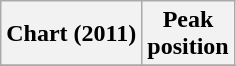<table class="wikitable plainrowheaders" style="text-align:center">
<tr>
<th scope=col>Chart (2011)</th>
<th scope=col>Peak<br>position</th>
</tr>
<tr>
</tr>
</table>
